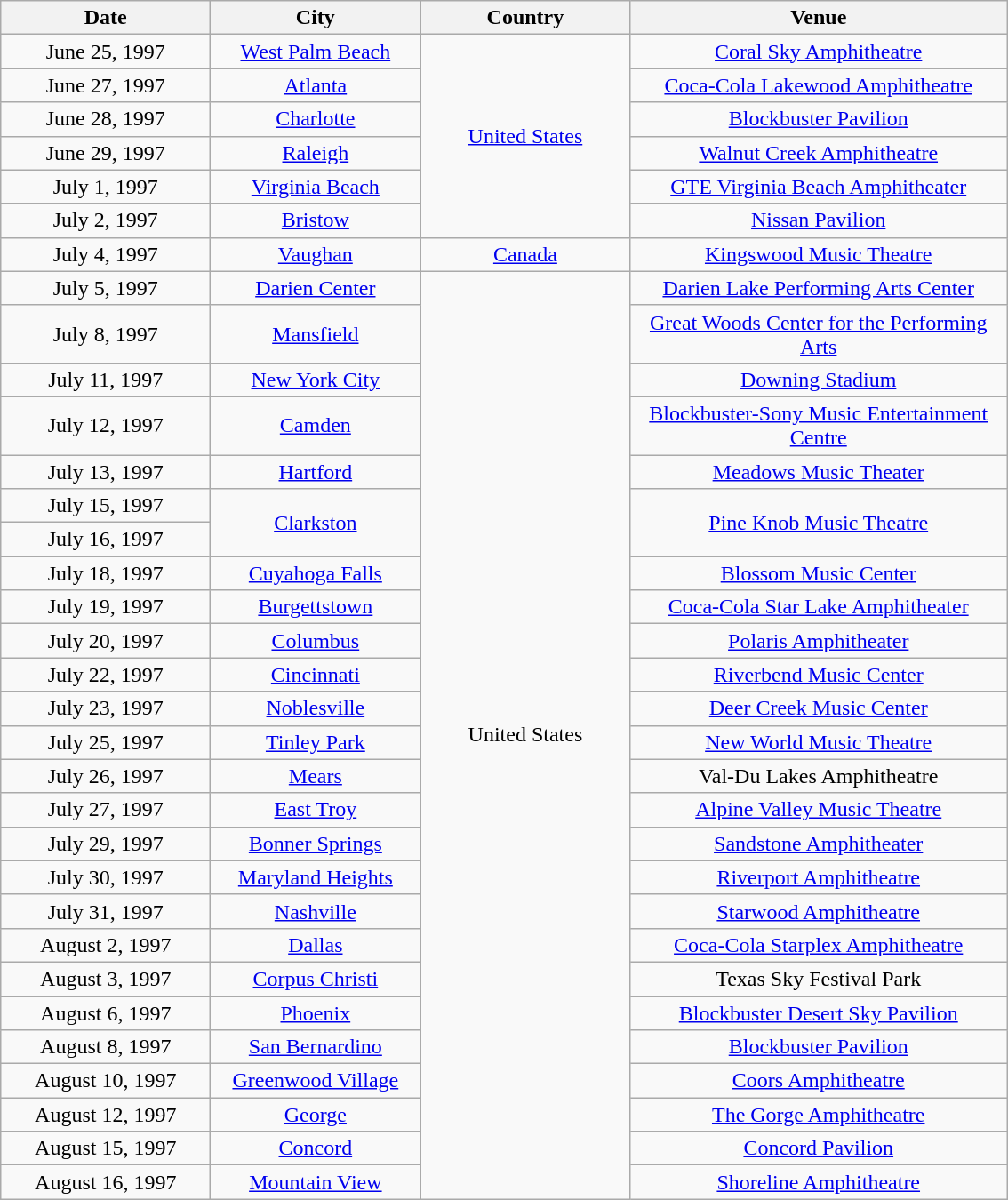<table class="wikitable" style="text-align:center;">
<tr>
<th width="150">Date</th>
<th width="150">City</th>
<th width="150">Country</th>
<th width="275">Venue</th>
</tr>
<tr>
<td>June 25, 1997</td>
<td><a href='#'>West Palm Beach</a></td>
<td rowspan="6"><a href='#'>United States</a></td>
<td><a href='#'>Coral Sky Amphitheatre</a></td>
</tr>
<tr>
<td>June 27, 1997</td>
<td><a href='#'>Atlanta</a></td>
<td><a href='#'>Coca-Cola Lakewood Amphitheatre</a></td>
</tr>
<tr>
<td>June 28, 1997</td>
<td><a href='#'>Charlotte</a></td>
<td><a href='#'>Blockbuster Pavilion</a></td>
</tr>
<tr>
<td>June 29, 1997</td>
<td><a href='#'>Raleigh</a></td>
<td><a href='#'>Walnut Creek Amphitheatre</a></td>
</tr>
<tr>
<td>July 1, 1997</td>
<td><a href='#'>Virginia Beach</a></td>
<td><a href='#'>GTE Virginia Beach Amphitheater</a></td>
</tr>
<tr>
<td>July 2, 1997</td>
<td><a href='#'>Bristow</a></td>
<td><a href='#'>Nissan Pavilion</a></td>
</tr>
<tr>
<td>July 4, 1997</td>
<td><a href='#'>Vaughan</a></td>
<td><a href='#'>Canada</a></td>
<td><a href='#'>Kingswood Music Theatre</a></td>
</tr>
<tr>
<td>July 5, 1997</td>
<td><a href='#'>Darien Center</a></td>
<td rowspan="26">United States</td>
<td><a href='#'>Darien Lake Performing Arts Center</a></td>
</tr>
<tr>
<td>July 8, 1997</td>
<td><a href='#'>Mansfield</a></td>
<td><a href='#'>Great Woods Center for the Performing Arts</a></td>
</tr>
<tr>
<td>July 11, 1997</td>
<td><a href='#'>New York City</a></td>
<td><a href='#'>Downing Stadium</a></td>
</tr>
<tr>
<td>July 12, 1997</td>
<td><a href='#'>Camden</a></td>
<td><a href='#'>Blockbuster-Sony Music Entertainment Centre</a></td>
</tr>
<tr>
<td>July 13, 1997</td>
<td><a href='#'>Hartford</a></td>
<td><a href='#'>Meadows Music Theater</a></td>
</tr>
<tr>
<td>July 15, 1997</td>
<td rowspan="2"><a href='#'>Clarkston</a></td>
<td rowspan="2"><a href='#'>Pine Knob Music Theatre</a></td>
</tr>
<tr>
<td>July 16, 1997</td>
</tr>
<tr>
<td>July 18, 1997</td>
<td><a href='#'>Cuyahoga Falls</a></td>
<td><a href='#'>Blossom Music Center</a></td>
</tr>
<tr>
<td>July 19, 1997</td>
<td><a href='#'>Burgettstown</a></td>
<td><a href='#'>Coca-Cola Star Lake Amphitheater</a></td>
</tr>
<tr>
<td>July 20, 1997</td>
<td><a href='#'>Columbus</a></td>
<td><a href='#'>Polaris Amphitheater</a></td>
</tr>
<tr>
<td>July 22, 1997</td>
<td><a href='#'>Cincinnati</a></td>
<td><a href='#'>Riverbend Music Center</a></td>
</tr>
<tr>
<td>July 23, 1997</td>
<td><a href='#'>Noblesville</a></td>
<td><a href='#'>Deer Creek Music Center</a></td>
</tr>
<tr>
<td>July 25, 1997</td>
<td><a href='#'>Tinley Park</a></td>
<td><a href='#'>New World Music Theatre</a></td>
</tr>
<tr>
<td>July 26, 1997</td>
<td><a href='#'>Mears</a></td>
<td>Val-Du Lakes Amphitheatre</td>
</tr>
<tr>
<td>July 27, 1997</td>
<td><a href='#'>East Troy</a></td>
<td><a href='#'>Alpine Valley Music Theatre</a></td>
</tr>
<tr>
<td>July 29, 1997</td>
<td><a href='#'>Bonner Springs</a></td>
<td><a href='#'>Sandstone Amphitheater</a></td>
</tr>
<tr>
<td>July 30, 1997</td>
<td><a href='#'>Maryland Heights</a></td>
<td><a href='#'>Riverport Amphitheatre</a></td>
</tr>
<tr>
<td>July 31, 1997</td>
<td><a href='#'>Nashville</a></td>
<td><a href='#'>Starwood Amphitheatre</a></td>
</tr>
<tr>
<td>August 2, 1997</td>
<td><a href='#'>Dallas</a></td>
<td><a href='#'>Coca-Cola Starplex Amphitheatre</a></td>
</tr>
<tr>
<td>August 3, 1997</td>
<td><a href='#'>Corpus Christi</a></td>
<td>Texas Sky Festival Park</td>
</tr>
<tr>
<td>August 6, 1997</td>
<td><a href='#'>Phoenix</a></td>
<td><a href='#'>Blockbuster Desert Sky Pavilion</a></td>
</tr>
<tr>
<td>August 8, 1997</td>
<td><a href='#'>San Bernardino</a></td>
<td><a href='#'>Blockbuster Pavilion</a></td>
</tr>
<tr>
<td>August 10, 1997</td>
<td><a href='#'>Greenwood Village</a></td>
<td><a href='#'>Coors Amphitheatre</a></td>
</tr>
<tr>
<td>August 12, 1997</td>
<td><a href='#'>George</a></td>
<td><a href='#'>The Gorge Amphitheatre</a></td>
</tr>
<tr>
<td>August 15, 1997</td>
<td><a href='#'>Concord</a></td>
<td><a href='#'>Concord Pavilion</a></td>
</tr>
<tr>
<td>August 16, 1997</td>
<td><a href='#'>Mountain View</a></td>
<td><a href='#'>Shoreline Amphitheatre</a></td>
</tr>
</table>
